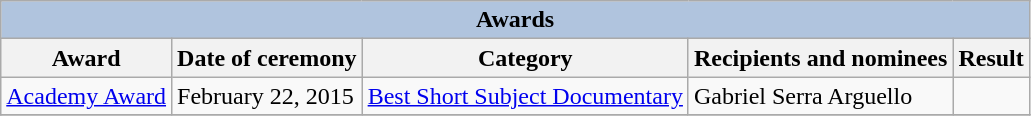<table class="wikitable">
<tr>
<th colspan="5" style="background: LightSteelBlue;">Awards</th>
</tr>
<tr>
<th>Award</th>
<th>Date of ceremony</th>
<th>Category</th>
<th>Recipients and nominees</th>
<th>Result</th>
</tr>
<tr>
<td><a href='#'>Academy Award</a></td>
<td>February 22, 2015</td>
<td><a href='#'>Best Short Subject Documentary</a></td>
<td>Gabriel Serra Arguello</td>
<td></td>
</tr>
<tr>
</tr>
</table>
